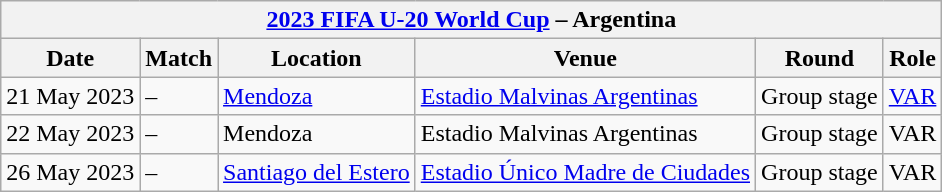<table class="wikitable">
<tr>
<th colspan="6"><a href='#'>2023 FIFA U-20 World Cup</a> – Argentina</th>
</tr>
<tr>
<th>Date</th>
<th>Match</th>
<th>Location</th>
<th>Venue</th>
<th>Round</th>
<th>Role</th>
</tr>
<tr>
<td>21 May 2023</td>
<td> – </td>
<td><a href='#'>Mendoza</a></td>
<td><a href='#'>Estadio Malvinas Argentinas</a></td>
<td>Group stage</td>
<td><a href='#'>VAR</a></td>
</tr>
<tr>
<td>22 May 2023</td>
<td> – </td>
<td>Mendoza</td>
<td>Estadio Malvinas Argentinas</td>
<td>Group stage</td>
<td>VAR</td>
</tr>
<tr>
<td>26 May 2023</td>
<td> – </td>
<td><a href='#'>Santiago del Estero</a></td>
<td><a href='#'>Estadio Único Madre de Ciudades</a></td>
<td>Group stage</td>
<td>VAR</td>
</tr>
</table>
